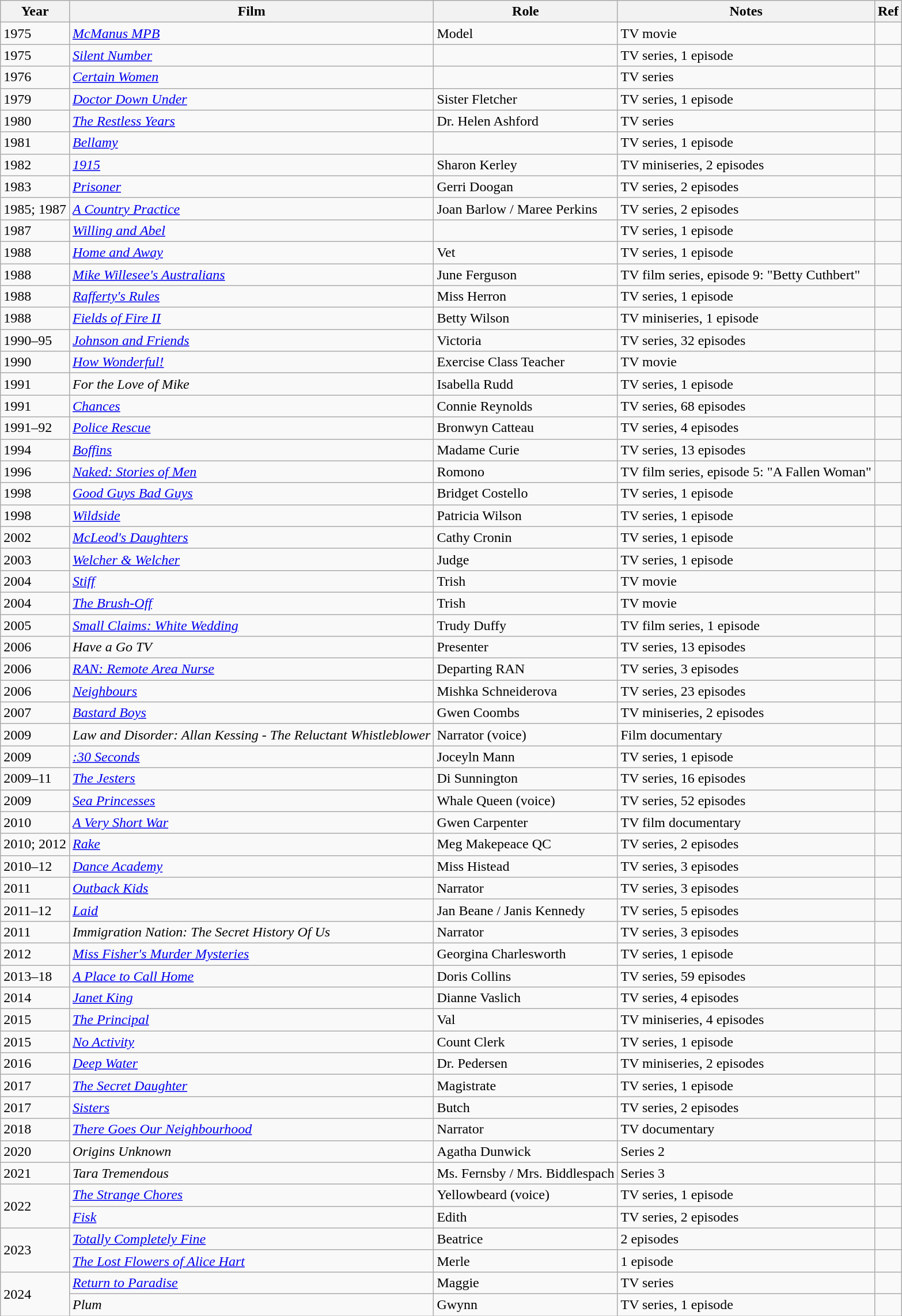<table class="wikitable sortable">
<tr>
<th>Year</th>
<th>Film</th>
<th>Role</th>
<th class="unsortable">Notes</th>
<th>Ref</th>
</tr>
<tr>
<td>1975</td>
<td><em><a href='#'>McManus MPB</a></em></td>
<td>Model</td>
<td>TV movie</td>
<td></td>
</tr>
<tr>
<td>1975</td>
<td><em><a href='#'>Silent Number</a></em></td>
<td></td>
<td>TV series, 1 episode</td>
<td></td>
</tr>
<tr>
<td>1976</td>
<td><em><a href='#'>Certain Women</a></em></td>
<td></td>
<td>TV series</td>
<td></td>
</tr>
<tr>
<td>1979</td>
<td><em><a href='#'>Doctor Down Under</a></em></td>
<td>Sister Fletcher</td>
<td>TV series, 1 episode</td>
<td></td>
</tr>
<tr>
<td>1980</td>
<td><em><a href='#'>The Restless Years</a></em></td>
<td>Dr. Helen Ashford</td>
<td>TV series</td>
<td></td>
</tr>
<tr>
<td>1981</td>
<td><em><a href='#'>Bellamy</a></em></td>
<td></td>
<td>TV series, 1 episode</td>
<td></td>
</tr>
<tr>
<td>1982</td>
<td><em><a href='#'>1915</a></em></td>
<td>Sharon Kerley</td>
<td>TV miniseries, 2 episodes</td>
<td></td>
</tr>
<tr>
<td>1983</td>
<td><em><a href='#'>Prisoner</a></em></td>
<td>Gerri Doogan</td>
<td>TV series, 2 episodes</td>
<td></td>
</tr>
<tr>
<td>1985; 1987</td>
<td><em><a href='#'>A Country Practice</a></em></td>
<td>Joan Barlow / Maree Perkins</td>
<td>TV series, 2 episodes</td>
<td></td>
</tr>
<tr>
<td>1987</td>
<td><em><a href='#'>Willing and Abel</a></em></td>
<td></td>
<td>TV series, 1 episode</td>
<td></td>
</tr>
<tr>
<td>1988</td>
<td><em><a href='#'>Home and Away</a></em></td>
<td>Vet</td>
<td>TV series, 1 episode</td>
<td></td>
</tr>
<tr>
<td>1988</td>
<td><em><a href='#'>Mike Willesee's Australians</a></em></td>
<td>June Ferguson</td>
<td>TV film series, episode 9: "Betty Cuthbert"</td>
<td></td>
</tr>
<tr>
<td>1988</td>
<td><em><a href='#'>Rafferty's Rules</a></em></td>
<td>Miss Herron</td>
<td>TV series, 1 episode</td>
<td></td>
</tr>
<tr>
<td>1988</td>
<td><em><a href='#'>Fields of Fire II</a></em></td>
<td>Betty Wilson</td>
<td>TV miniseries, 1 episode</td>
<td></td>
</tr>
<tr>
<td>1990–95</td>
<td><em><a href='#'>Johnson and Friends</a></em></td>
<td>Victoria</td>
<td>TV series, 32 episodes</td>
<td></td>
</tr>
<tr>
<td>1990</td>
<td><em><a href='#'>How Wonderful!</a></em></td>
<td>Exercise Class Teacher</td>
<td>TV movie</td>
<td></td>
</tr>
<tr>
<td>1991</td>
<td><em>For the Love of Mike</em></td>
<td>Isabella Rudd</td>
<td>TV series, 1 episode</td>
<td></td>
</tr>
<tr>
<td>1991</td>
<td><em><a href='#'>Chances</a></em></td>
<td>Connie Reynolds</td>
<td>TV series, 68 episodes</td>
<td></td>
</tr>
<tr>
<td>1991–92</td>
<td><em><a href='#'>Police Rescue</a></em></td>
<td>Bronwyn Catteau</td>
<td>TV series, 4 episodes</td>
<td></td>
</tr>
<tr>
<td>1994</td>
<td><em><a href='#'>Boffins</a></em></td>
<td>Madame Curie</td>
<td>TV series, 13 episodes</td>
<td></td>
</tr>
<tr>
<td>1996</td>
<td><em><a href='#'>Naked: Stories of Men</a></em></td>
<td>Romono</td>
<td>TV film series, episode 5: "A Fallen Woman"</td>
<td></td>
</tr>
<tr>
<td>1998</td>
<td><em><a href='#'>Good Guys Bad Guys</a></em></td>
<td>Bridget Costello</td>
<td>TV series, 1 episode</td>
<td></td>
</tr>
<tr>
<td>1998</td>
<td><em><a href='#'>Wildside</a></em></td>
<td>Patricia Wilson</td>
<td>TV series, 1 episode</td>
<td></td>
</tr>
<tr>
<td>2002</td>
<td><em><a href='#'>McLeod's Daughters</a></em></td>
<td>Cathy Cronin</td>
<td>TV series, 1 episode</td>
<td></td>
</tr>
<tr>
<td>2003</td>
<td><em><a href='#'>Welcher & Welcher</a></em></td>
<td>Judge</td>
<td>TV series, 1 episode</td>
<td></td>
</tr>
<tr>
<td>2004</td>
<td><em><a href='#'>Stiff</a></em></td>
<td>Trish</td>
<td>TV movie</td>
<td></td>
</tr>
<tr>
<td>2004</td>
<td><em><a href='#'>The Brush-Off</a></em></td>
<td>Trish</td>
<td>TV movie</td>
<td></td>
</tr>
<tr>
<td>2005</td>
<td><em><a href='#'>Small Claims: White Wedding</a></em></td>
<td>Trudy Duffy</td>
<td>TV film series, 1 episode</td>
<td></td>
</tr>
<tr>
<td>2006</td>
<td><em>Have a Go TV</em></td>
<td>Presenter</td>
<td>TV series, 13 episodes</td>
<td></td>
</tr>
<tr>
<td>2006</td>
<td><em><a href='#'>RAN: Remote Area Nurse</a></em></td>
<td>Departing RAN</td>
<td>TV series, 3 episodes</td>
<td></td>
</tr>
<tr>
<td>2006</td>
<td><em><a href='#'>Neighbours</a></em></td>
<td>Mishka Schneiderova</td>
<td>TV series, 23 episodes</td>
<td></td>
</tr>
<tr>
<td>2007</td>
<td><em><a href='#'>Bastard Boys</a></em></td>
<td>Gwen Coombs</td>
<td>TV miniseries, 2 episodes</td>
<td></td>
</tr>
<tr>
<td>2009</td>
<td><em>Law and Disorder: Allan Kessing - The Reluctant Whistleblower</em></td>
<td>Narrator (voice)</td>
<td>Film documentary</td>
<td></td>
</tr>
<tr>
<td>2009</td>
<td><em><a href='#'>:30 Seconds</a></em></td>
<td>Joceyln Mann</td>
<td>TV series, 1 episode</td>
<td></td>
</tr>
<tr>
<td>2009–11</td>
<td><em><a href='#'>The Jesters</a></em></td>
<td>Di Sunnington</td>
<td>TV series, 16 episodes</td>
<td></td>
</tr>
<tr>
<td>2009</td>
<td><em><a href='#'>Sea Princesses</a></em></td>
<td>Whale Queen (voice)</td>
<td>TV series, 52 episodes</td>
<td></td>
</tr>
<tr>
<td>2010</td>
<td><em><a href='#'>A Very Short War</a></em></td>
<td>Gwen Carpenter</td>
<td>TV film documentary</td>
<td></td>
</tr>
<tr>
<td>2010; 2012</td>
<td><em><a href='#'>Rake</a></em></td>
<td>Meg Makepeace QC</td>
<td>TV series, 2 episodes</td>
<td></td>
</tr>
<tr>
<td>2010–12</td>
<td><em><a href='#'>Dance Academy</a></em></td>
<td>Miss Histead</td>
<td>TV series, 3 episodes</td>
<td></td>
</tr>
<tr>
<td>2011</td>
<td><em><a href='#'>Outback Kids</a></em></td>
<td>Narrator</td>
<td>TV series, 3 episodes</td>
<td></td>
</tr>
<tr>
<td>2011–12</td>
<td><em><a href='#'>Laid</a></em></td>
<td>Jan Beane / Janis Kennedy</td>
<td>TV series, 5 episodes</td>
<td></td>
</tr>
<tr>
<td>2011</td>
<td><em>Immigration Nation: The Secret History Of Us</em></td>
<td>Narrator</td>
<td>TV series, 3 episodes</td>
<td></td>
</tr>
<tr>
<td>2012</td>
<td><em><a href='#'>Miss Fisher's Murder Mysteries</a></em></td>
<td>Georgina Charlesworth</td>
<td>TV series, 1 episode</td>
<td></td>
</tr>
<tr>
<td>2013–18</td>
<td><em><a href='#'>A Place to Call Home</a></em></td>
<td>Doris Collins</td>
<td>TV series, 59 episodes</td>
<td></td>
</tr>
<tr>
<td>2014</td>
<td><em><a href='#'>Janet King</a></em></td>
<td>Dianne Vaslich</td>
<td>TV series, 4 episodes</td>
<td></td>
</tr>
<tr>
<td>2015</td>
<td><em><a href='#'>The Principal</a></em></td>
<td>Val</td>
<td>TV miniseries, 4 episodes</td>
<td></td>
</tr>
<tr>
<td>2015</td>
<td><em><a href='#'>No Activity</a></em></td>
<td>Count Clerk</td>
<td>TV series, 1 episode</td>
<td></td>
</tr>
<tr>
<td>2016</td>
<td><em><a href='#'>Deep Water</a></em></td>
<td>Dr. Pedersen</td>
<td>TV miniseries, 2 episodes</td>
<td></td>
</tr>
<tr>
<td>2017</td>
<td><em><a href='#'>The Secret Daughter</a></em></td>
<td>Magistrate</td>
<td>TV series, 1 episode</td>
<td></td>
</tr>
<tr>
<td>2017</td>
<td><em><a href='#'>Sisters</a></em></td>
<td>Butch</td>
<td>TV series, 2 episodes</td>
<td></td>
</tr>
<tr>
<td>2018</td>
<td><em><a href='#'>There Goes Our Neighbourhood</a></em></td>
<td>Narrator</td>
<td>TV documentary</td>
<td></td>
</tr>
<tr>
<td>2020</td>
<td><em>Origins Unknown</em></td>
<td>Agatha Dunwick</td>
<td>Series 2</td>
<td></td>
</tr>
<tr>
<td>2021</td>
<td><em>Tara Tremendous</em></td>
<td>Ms. Fernsby / Mrs. Biddlespach</td>
<td>Series 3</td>
<td></td>
</tr>
<tr>
<td rowspan="2">2022</td>
<td><em><a href='#'>The Strange Chores</a></em></td>
<td>Yellowbeard (voice)</td>
<td>TV series, 1 episode</td>
<td></td>
</tr>
<tr>
<td><em><a href='#'>Fisk</a></em></td>
<td>Edith</td>
<td>TV series, 2 episodes</td>
<td></td>
</tr>
<tr>
<td rowspan="2">2023</td>
<td><em><a href='#'>Totally Completely Fine</a></em></td>
<td>Beatrice</td>
<td>2 episodes</td>
<td></td>
</tr>
<tr>
<td><em><a href='#'>The Lost Flowers of Alice Hart</a></em></td>
<td>Merle</td>
<td>1 episode</td>
<td></td>
</tr>
<tr>
<td rowspan="2">2024</td>
<td><a href='#'><em>Return to Paradise</em></a></td>
<td>Maggie</td>
<td>TV series</td>
<td></td>
</tr>
<tr>
<td><em>Plum</em></td>
<td>Gwynn</td>
<td>TV series, 1 episode</td>
<td></td>
</tr>
</table>
